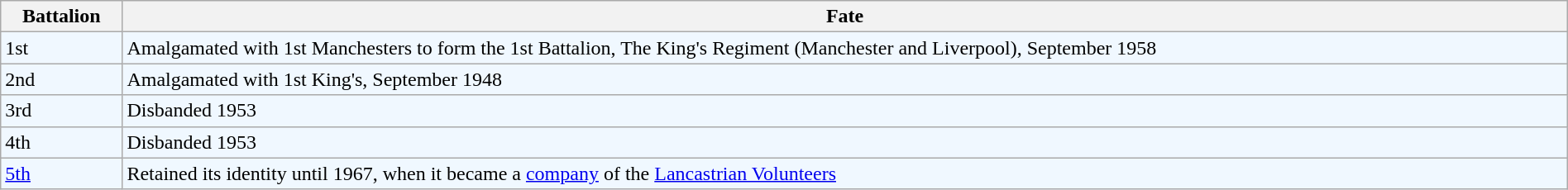<table class="wikitable" style="width:100%;">
<tr>
<th>Battalion</th>
<th>Fate</th>
</tr>
<tr style="background:#f0f8ff;">
<td>1st</td>
<td>Amalgamated with 1st Manchesters to form the 1st Battalion, The King's Regiment (Manchester and Liverpool), September 1958</td>
</tr>
<tr style="background:#f0f8ff;">
<td>2nd</td>
<td>Amalgamated with 1st King's, September 1948</td>
</tr>
<tr style="background:#f0f8ff;">
<td>3rd</td>
<td>Disbanded 1953</td>
</tr>
<tr style="background:#f0f8ff;">
<td>4th</td>
<td>Disbanded 1953</td>
</tr>
<tr style="background:#f0f8ff;">
<td><a href='#'>5th</a></td>
<td>Retained its identity until 1967, when it became a <a href='#'>company</a> of the <a href='#'>Lancastrian Volunteers</a></td>
</tr>
</table>
